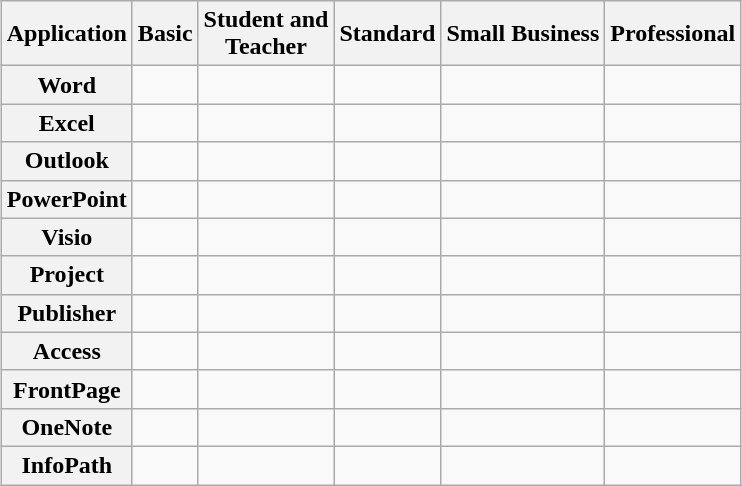<table class="wikitable" style="font-size:100%; margin:auto; text-align:center">
<tr>
<th scope="col">Application</th>
<th scope="col">Basic<br></th>
<th scope="col">Student and<br>Teacher</th>
<th scope="col">Standard</th>
<th scope="col">Small Business</th>
<th scope="col">Professional</th>
</tr>
<tr>
<th scope="row">Word</th>
<td></td>
<td></td>
<td></td>
<td></td>
<td></td>
</tr>
<tr>
<th scope="row">Excel</th>
<td></td>
<td></td>
<td></td>
<td></td>
<td></td>
</tr>
<tr>
<th scope="row">Outlook</th>
<td></td>
<td></td>
<td></td>
<td></td>
<td></td>
</tr>
<tr>
<th scope="row">PowerPoint</th>
<td></td>
<td></td>
<td></td>
<td></td>
<td></td>
</tr>
<tr>
<th>Visio</th>
<td></td>
<td></td>
<td></td>
<td></td>
<td></td>
</tr>
<tr>
<th>Project</th>
<td></td>
<td></td>
<td></td>
<td></td>
<td></td>
</tr>
<tr>
<th scope="row">Publisher</th>
<td></td>
<td></td>
<td></td>
<td></td>
<td></td>
</tr>
<tr>
<th scope="row">Access</th>
<td></td>
<td></td>
<td></td>
<td></td>
<td></td>
</tr>
<tr>
<th>FrontPage</th>
<td></td>
<td></td>
<td></td>
<td></td>
<td></td>
</tr>
<tr>
<th>OneNote</th>
<td></td>
<td></td>
<td></td>
<td></td>
<td></td>
</tr>
<tr>
<th scope="row">InfoPath</th>
<td></td>
<td></td>
<td></td>
<td></td>
<td></td>
</tr>
</table>
